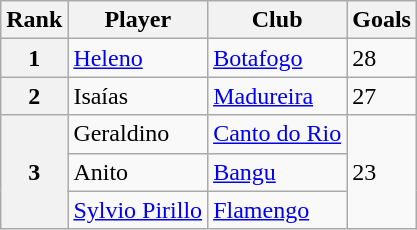<table class="wikitable">
<tr>
<th>Rank</th>
<th>Player</th>
<th>Club</th>
<th>Goals</th>
</tr>
<tr>
<th>1</th>
<td><a href='#'>Heleno</a></td>
<td><a href='#'>Botafogo</a></td>
<td>28</td>
</tr>
<tr>
<th>2</th>
<td>Isaías</td>
<td><a href='#'>Madureira</a></td>
<td>27</td>
</tr>
<tr>
<th rowspan="3">3</th>
<td>Geraldino</td>
<td><a href='#'>Canto do Rio</a></td>
<td rowspan="3">23</td>
</tr>
<tr>
<td>Anito</td>
<td><a href='#'>Bangu</a></td>
</tr>
<tr>
<td><a href='#'>Sylvio Pirillo</a></td>
<td><a href='#'>Flamengo</a></td>
</tr>
</table>
